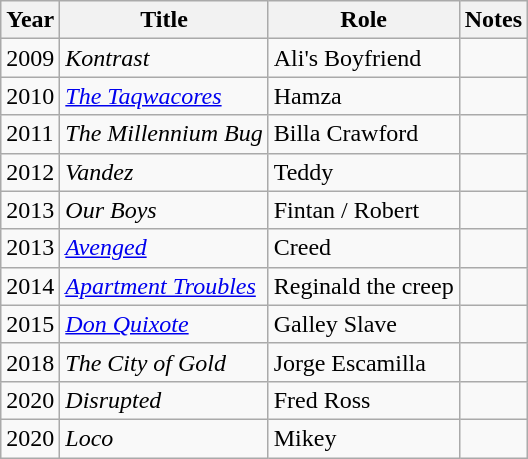<table class="wikitable sortable">
<tr>
<th>Year</th>
<th>Title</th>
<th>Role</th>
<th>Notes</th>
</tr>
<tr>
<td>2009</td>
<td><em>Kontrast</em></td>
<td>Ali's Boyfriend</td>
<td></td>
</tr>
<tr>
<td>2010</td>
<td><a href='#'><em>The Taqwacores</em></a></td>
<td>Hamza</td>
<td></td>
</tr>
<tr>
<td>2011</td>
<td><em>The Millennium Bug</em></td>
<td>Billa Crawford</td>
<td></td>
</tr>
<tr>
<td>2012</td>
<td><em>Vandez</em></td>
<td>Teddy</td>
<td></td>
</tr>
<tr>
<td>2013</td>
<td><em>Our Boys</em></td>
<td>Fintan / Robert</td>
<td></td>
</tr>
<tr>
<td>2013</td>
<td><a href='#'><em>Avenged</em></a></td>
<td>Creed</td>
<td></td>
</tr>
<tr>
<td>2014</td>
<td><em><a href='#'>Apartment Troubles</a></em></td>
<td>Reginald the creep</td>
<td></td>
</tr>
<tr>
<td>2015</td>
<td><a href='#'><em>Don Quixote</em></a></td>
<td>Galley Slave</td>
<td></td>
</tr>
<tr>
<td>2018</td>
<td><em>The City of Gold</em></td>
<td>Jorge Escamilla</td>
<td></td>
</tr>
<tr>
<td>2020</td>
<td><em>Disrupted</em></td>
<td>Fred Ross</td>
<td></td>
</tr>
<tr>
<td>2020</td>
<td><em>Loco</em></td>
<td>Mikey</td>
<td></td>
</tr>
</table>
